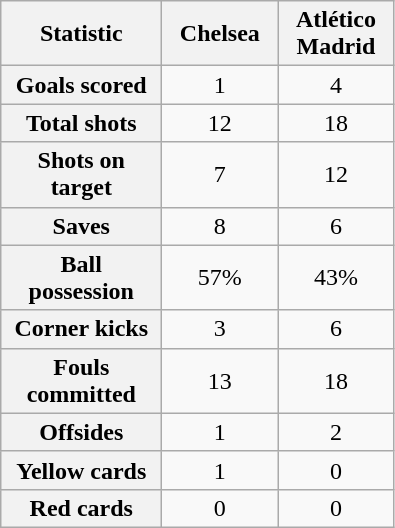<table class="wikitable plainrowheaders" style="text-align:center">
<tr>
<th scope="col" style="width:100px">Statistic</th>
<th scope="col" style="width:70px">Chelsea</th>
<th scope="col" style="width:70px">Atlético Madrid</th>
</tr>
<tr>
<th scope=row>Goals scored</th>
<td>1</td>
<td>4</td>
</tr>
<tr>
<th scope=row>Total shots</th>
<td>12</td>
<td>18</td>
</tr>
<tr>
<th scope=row>Shots on target</th>
<td>7</td>
<td>12</td>
</tr>
<tr>
<th scope=row>Saves</th>
<td>8</td>
<td>6</td>
</tr>
<tr>
<th scope=row>Ball possession</th>
<td>57%</td>
<td>43%</td>
</tr>
<tr>
<th scope=row>Corner kicks</th>
<td>3</td>
<td>6</td>
</tr>
<tr>
<th scope=row>Fouls committed</th>
<td>13</td>
<td>18</td>
</tr>
<tr>
<th scope=row>Offsides</th>
<td>1</td>
<td>2</td>
</tr>
<tr>
<th scope=row>Yellow cards</th>
<td>1</td>
<td>0</td>
</tr>
<tr>
<th scope=row>Red cards</th>
<td>0</td>
<td>0</td>
</tr>
</table>
